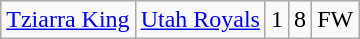<table class="wikitable" style="text-align: center;">
<tr>
<td><a href='#'>Tziarra King</a></td>
<td><a href='#'>Utah Royals</a></td>
<td>1</td>
<td>8</td>
<td>FW</td>
</tr>
</table>
